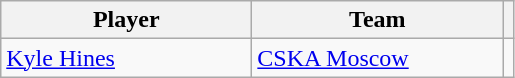<table class="wikitable">
<tr>
<th width=160>Player</th>
<th width=160>Team</th>
<th></th>
</tr>
<tr>
<td> <a href='#'>Kyle Hines</a></td>
<td> <a href='#'>CSKA Moscow</a></td>
<td></td>
</tr>
</table>
